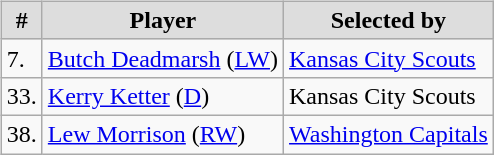<table cellspacing="10">
<tr>
<td valign="top"><br><table class="wikitable">
<tr align="center"  bgcolor="#dddddd">
<td><strong>#</strong></td>
<td><strong>Player</strong></td>
<td><strong>Selected by</strong></td>
</tr>
<tr>
<td>7.</td>
<td><a href='#'>Butch Deadmarsh</a> (<a href='#'>LW</a>)</td>
<td><a href='#'>Kansas City Scouts</a></td>
</tr>
<tr>
<td>33.</td>
<td><a href='#'>Kerry Ketter</a> (<a href='#'>D</a>)</td>
<td>Kansas City Scouts</td>
</tr>
<tr>
<td>38.</td>
<td><a href='#'>Lew Morrison</a> (<a href='#'>RW</a>)</td>
<td><a href='#'>Washington Capitals</a></td>
</tr>
</table>
</td>
</tr>
</table>
